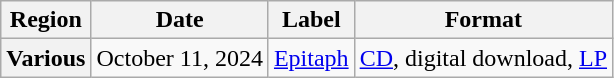<table class="wikitable plainrowheaders">
<tr>
<th scope="col">Region</th>
<th scope="col">Date</th>
<th scope="col">Label</th>
<th scope="col">Format</th>
</tr>
<tr>
<th scope="row">Various</th>
<td>October 11, 2024</td>
<td><a href='#'>Epitaph</a></td>
<td><a href='#'>CD</a>, digital download, <a href='#'>LP</a></td>
</tr>
</table>
